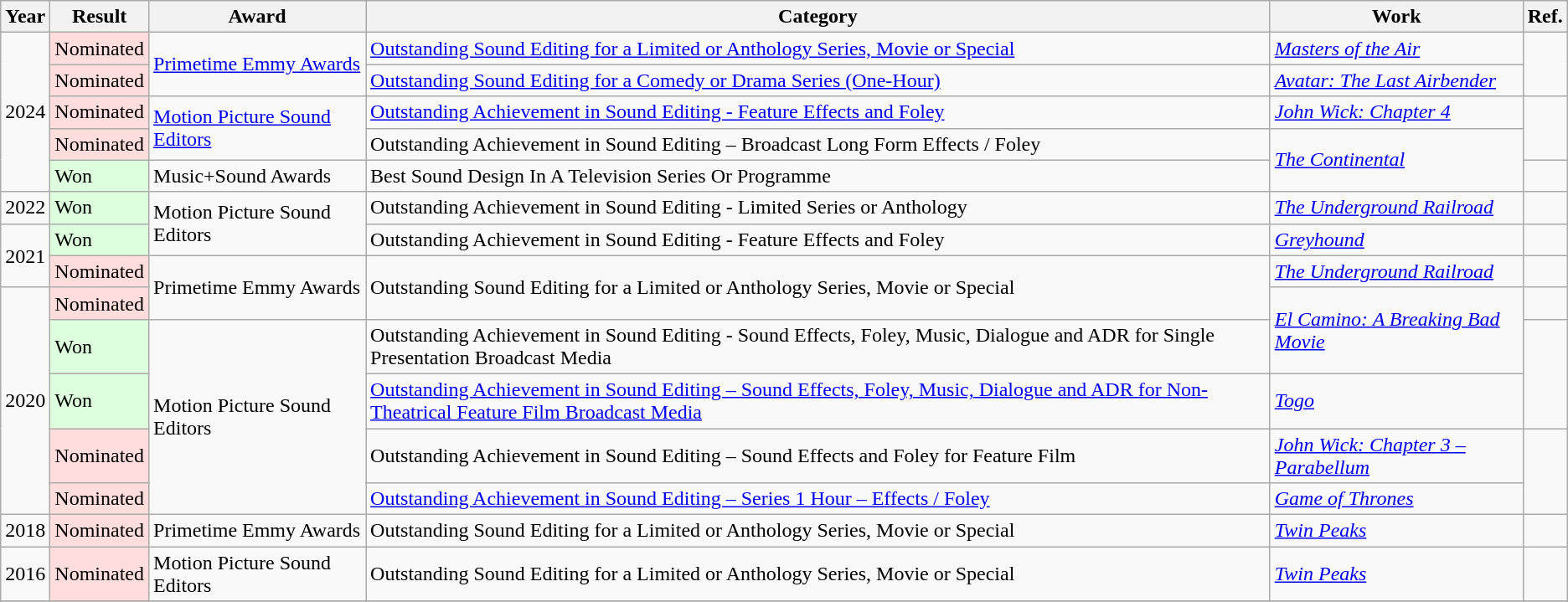<table class="wikitable">
<tr>
<th>Year</th>
<th>Result</th>
<th>Award</th>
<th>Category</th>
<th>Work</th>
<th>Ref.</th>
</tr>
<tr>
<td rowspan="5">2024</td>
<td style="background: #ffdddd">Nominated</td>
<td rowspan="2"><a href='#'>Primetime Emmy Awards</a></td>
<td><a href='#'>Outstanding Sound Editing for a Limited or Anthology Series, Movie or Special</a></td>
<td><em><a href='#'>Masters of the Air</a></em></td>
<td rowspan="2"></td>
</tr>
<tr>
<td style="background: #ffdddd">Nominated</td>
<td><a href='#'>Outstanding Sound Editing for a Comedy or Drama Series (One-Hour)</a></td>
<td><em><a href='#'>Avatar: The Last Airbender</a></em></td>
</tr>
<tr>
<td style="background: #ffdddd">Nominated</td>
<td rowspan="2"><a href='#'>Motion Picture Sound Editors</a></td>
<td><a href='#'>Outstanding Achievement in Sound Editing - Feature Effects and Foley</a></td>
<td><em><a href='#'>John Wick: Chapter 4</a></em></td>
<td rowspan="2"></td>
</tr>
<tr>
<td style="background: #ffdddd">Nominated</td>
<td>Outstanding Achievement in Sound Editing – Broadcast Long Form Effects / Foley</td>
<td rowspan="2"><em><a href='#'>The Continental</a></em></td>
</tr>
<tr>
<td style="background: #ddffdd">Won</td>
<td>Music+Sound Awards</td>
<td>Best Sound Design In A Television  Series Or Programme</td>
<td></td>
</tr>
<tr>
<td>2022</td>
<td style="background: #ddffdd">Won</td>
<td rowspan="2">Motion Picture Sound Editors</td>
<td>Outstanding Achievement in Sound Editing - Limited Series or Anthology</td>
<td><em><a href='#'>The Underground Railroad</a></em></td>
<td></td>
</tr>
<tr>
<td rowspan="2">2021</td>
<td style="background: #ddffdd">Won</td>
<td>Outstanding Achievement in Sound Editing - Feature Effects and Foley</td>
<td><em><a href='#'>Greyhound</a></em></td>
<td></td>
</tr>
<tr>
<td style="background: #ffdddd">Nominated</td>
<td rowspan="2">Primetime Emmy Awards</td>
<td rowspan="2">Outstanding Sound Editing for a Limited or Anthology Series, Movie or Special</td>
<td><em><a href='#'>The Underground Railroad</a></em></td>
<td></td>
</tr>
<tr>
<td rowspan="5">2020</td>
<td style="background: #ffdddd">Nominated</td>
<td rowspan="2"><em><a href='#'>El Camino: A Breaking Bad Movie</a></em></td>
<td></td>
</tr>
<tr>
<td style="background: #ddffdd">Won</td>
<td rowspan="4">Motion Picture Sound Editors</td>
<td>Outstanding Achievement in Sound Editing - Sound Effects, Foley, Music, Dialogue and ADR for Single Presentation Broadcast Media</td>
<td rowspan="2"></td>
</tr>
<tr>
<td style="background: #ddffdd">Won</td>
<td><a href='#'>Outstanding Achievement in Sound Editing – Sound Effects, Foley, Music, Dialogue and ADR for Non-Theatrical Feature Film Broadcast Media</a></td>
<td><em><a href='#'>Togo</a></em></td>
</tr>
<tr>
<td style="background: #ffdddd">Nominated</td>
<td>Outstanding Achievement in Sound Editing – Sound Effects and Foley for Feature Film</td>
<td><em><a href='#'>John Wick: Chapter 3 – Parabellum</a></em></td>
<td rowspan="2"></td>
</tr>
<tr>
<td style="background: #ffdddd">Nominated</td>
<td><a href='#'>Outstanding Achievement in Sound Editing – Series 1 Hour – Effects / Foley</a></td>
<td><em><a href='#'>Game of Thrones</a></em></td>
</tr>
<tr>
<td>2018</td>
<td style="background: #ffdddd">Nominated</td>
<td>Primetime Emmy Awards</td>
<td>Outstanding Sound Editing for a Limited or Anthology Series, Movie or Special</td>
<td><em><a href='#'>Twin Peaks</a></em></td>
<td></td>
</tr>
<tr>
<td>2016</td>
<td style="background: #ffdddd">Nominated</td>
<td>Motion Picture Sound Editors</td>
<td>Outstanding Sound Editing for a Limited or Anthology Series, Movie or Special</td>
<td><em><a href='#'>Twin Peaks</a></em></td>
<td></td>
</tr>
<tr>
</tr>
<tr>
</tr>
</table>
